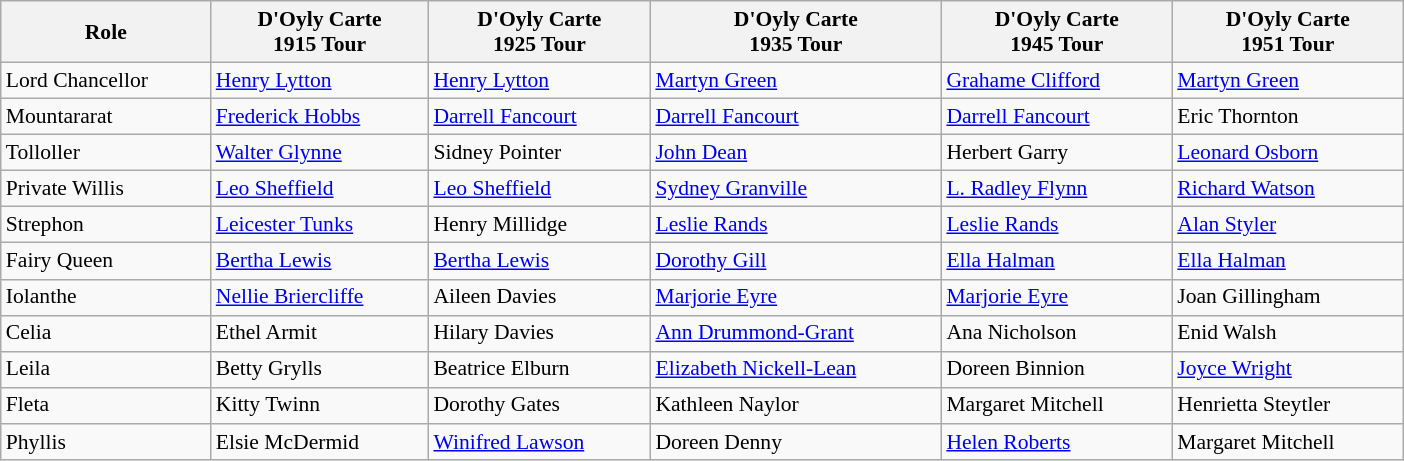<table class="wikitable" style="width:65em; font-size:90%; line-height:1.2">
<tr>
<th>Role</th>
<th>D'Oyly Carte<br>1915 Tour</th>
<th>D'Oyly Carte<br>1925 Tour</th>
<th>D'Oyly Carte<br>1935 Tour</th>
<th>D'Oyly Carte<br>1945 Tour</th>
<th>D'Oyly Carte<br>1951 Tour</th>
</tr>
<tr>
<td>Lord Chancellor</td>
<td><a href='#'>Henry Lytton</a></td>
<td><a href='#'>Henry Lytton</a></td>
<td><a href='#'>Martyn Green</a></td>
<td><a href='#'>Grahame Clifford</a></td>
<td><a href='#'>Martyn Green</a></td>
</tr>
<tr>
<td>Mountararat</td>
<td><a href='#'>Frederick Hobbs</a></td>
<td><a href='#'>Darrell Fancourt</a></td>
<td><a href='#'>Darrell Fancourt</a></td>
<td><a href='#'>Darrell Fancourt</a></td>
<td>Eric Thornton</td>
</tr>
<tr>
<td>Tolloller</td>
<td><a href='#'>Walter Glynne</a></td>
<td>Sidney Pointer</td>
<td><a href='#'>John Dean</a></td>
<td>Herbert Garry</td>
<td><a href='#'>Leonard Osborn</a></td>
</tr>
<tr>
<td>Private Willis</td>
<td><a href='#'>Leo Sheffield</a></td>
<td><a href='#'>Leo Sheffield</a></td>
<td><a href='#'>Sydney Granville</a></td>
<td><a href='#'>L. Radley Flynn</a></td>
<td><a href='#'>Richard Watson</a></td>
</tr>
<tr>
<td>Strephon</td>
<td><a href='#'>Leicester Tunks</a></td>
<td>Henry Millidge</td>
<td><a href='#'>Leslie Rands</a></td>
<td><a href='#'>Leslie Rands</a></td>
<td><a href='#'>Alan Styler</a></td>
</tr>
<tr>
<td>Fairy Queen</td>
<td><a href='#'>Bertha Lewis</a></td>
<td><a href='#'>Bertha Lewis</a></td>
<td><a href='#'>Dorothy Gill</a></td>
<td><a href='#'>Ella Halman</a></td>
<td><a href='#'>Ella Halman</a></td>
</tr>
<tr>
<td>Iolanthe</td>
<td><a href='#'>Nellie Briercliffe</a></td>
<td>Aileen Davies</td>
<td><a href='#'>Marjorie Eyre</a></td>
<td><a href='#'>Marjorie Eyre</a></td>
<td>Joan Gillingham</td>
</tr>
<tr>
<td>Celia</td>
<td>Ethel Armit</td>
<td>Hilary Davies</td>
<td><a href='#'>Ann Drummond-Grant</a></td>
<td>Ana Nicholson</td>
<td>Enid Walsh</td>
</tr>
<tr>
<td>Leila</td>
<td>Betty Grylls</td>
<td>Beatrice Elburn</td>
<td><a href='#'>Elizabeth Nickell-Lean</a></td>
<td>Doreen Binnion</td>
<td><a href='#'>Joyce Wright</a></td>
</tr>
<tr>
<td>Fleta</td>
<td>Kitty Twinn</td>
<td>Dorothy Gates</td>
<td>Kathleen Naylor</td>
<td>Margaret Mitchell</td>
<td>Henrietta Steytler</td>
</tr>
<tr>
<td>Phyllis</td>
<td>Elsie McDermid</td>
<td><a href='#'>Winifred Lawson</a></td>
<td>Doreen Denny</td>
<td><a href='#'>Helen Roberts</a></td>
<td>Margaret Mitchell</td>
</tr>
</table>
